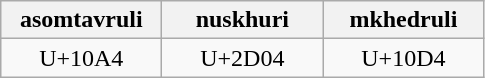<table class="wikitable" style="width:100">
<tr>
<th width="100">asomtavruli</th>
<th width="100">nuskhuri</th>
<th width="100">mkhedruli</th>
</tr>
<tr>
<td align="center">U+10A4</td>
<td align="center">U+2D04</td>
<td align="center">U+10D4</td>
</tr>
</table>
